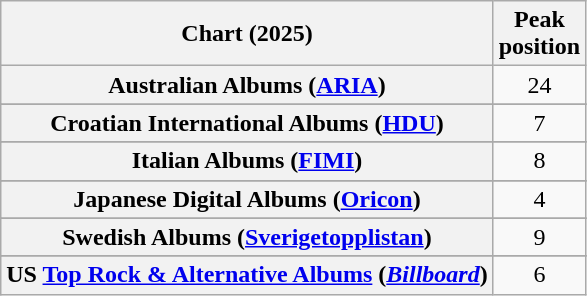<table class="wikitable sortable plainrowheaders" style="text-align:center">
<tr>
<th scope="col">Chart (2025)</th>
<th scope="col">Peak<br>position</th>
</tr>
<tr>
<th scope="row">Australian Albums (<a href='#'>ARIA</a>)</th>
<td>24</td>
</tr>
<tr>
</tr>
<tr>
</tr>
<tr>
</tr>
<tr>
</tr>
<tr>
<th scope="row">Croatian International Albums (<a href='#'>HDU</a>)</th>
<td>7</td>
</tr>
<tr>
</tr>
<tr>
</tr>
<tr>
</tr>
<tr>
</tr>
<tr>
</tr>
<tr>
<th scope="row">Italian Albums (<a href='#'>FIMI</a>)</th>
<td>8</td>
</tr>
<tr>
</tr>
<tr>
<th scope="row">Japanese Digital Albums (<a href='#'>Oricon</a>)</th>
<td>4</td>
</tr>
<tr>
</tr>
<tr>
</tr>
<tr>
</tr>
<tr>
</tr>
<tr>
<th scope="row">Swedish Albums (<a href='#'>Sverigetopplistan</a>)</th>
<td>9</td>
</tr>
<tr>
</tr>
<tr>
</tr>
<tr>
</tr>
<tr>
</tr>
<tr>
<th scope="row">US <a href='#'>Top Rock & Alternative Albums</a> (<em><a href='#'>Billboard</a></em>)</th>
<td>6</td>
</tr>
</table>
